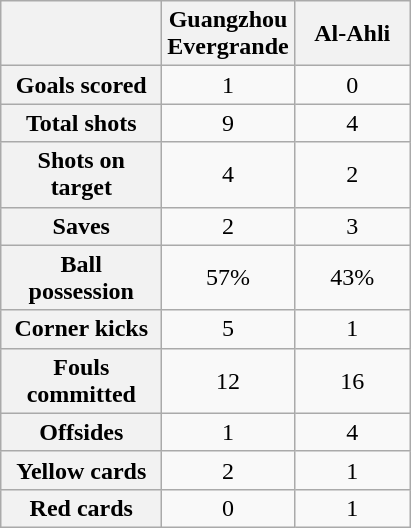<table class="wikitable plainrowheaders" style="text-align: center">
<tr>
<th scope="col" style="width:100px;"></th>
<th scope="col" style="width:70px;">Guangzhou Evergrande</th>
<th scope="col" style="width:70px;">Al-Ahli</th>
</tr>
<tr>
<th scope=row>Goals scored</th>
<td>1</td>
<td>0</td>
</tr>
<tr>
<th scope=row>Total shots</th>
<td>9</td>
<td>4</td>
</tr>
<tr>
<th scope=row>Shots on target</th>
<td>4</td>
<td>2</td>
</tr>
<tr>
<th scope=row>Saves</th>
<td>2</td>
<td>3</td>
</tr>
<tr>
<th scope=row>Ball possession</th>
<td>57%</td>
<td>43%</td>
</tr>
<tr>
<th scope=row>Corner kicks</th>
<td>5</td>
<td>1</td>
</tr>
<tr>
<th scope=row>Fouls committed</th>
<td>12</td>
<td>16</td>
</tr>
<tr>
<th scope=row>Offsides</th>
<td>1</td>
<td>4</td>
</tr>
<tr>
<th scope=row>Yellow cards</th>
<td>2</td>
<td>1</td>
</tr>
<tr>
<th scope=row>Red cards</th>
<td>0</td>
<td>1</td>
</tr>
</table>
